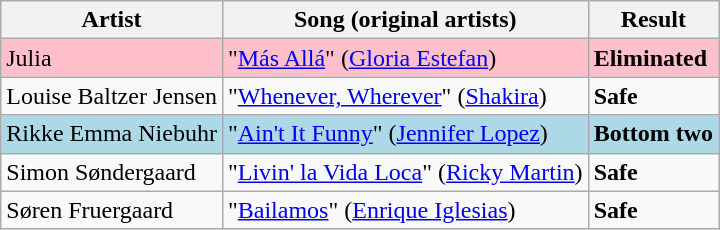<table class=wikitable>
<tr>
<th>Artist</th>
<th>Song (original artists)</th>
<th>Result</th>
</tr>
<tr style="background:pink;">
<td>Julia</td>
<td>"<a href='#'>Más Allá</a>" (<a href='#'>Gloria Estefan</a>)</td>
<td><strong>Eliminated</strong></td>
</tr>
<tr>
<td>Louise Baltzer Jensen</td>
<td>"<a href='#'>Whenever, Wherever</a>" (<a href='#'>Shakira</a>)</td>
<td><strong>Safe</strong></td>
</tr>
<tr style="background:lightblue;">
<td>Rikke Emma Niebuhr</td>
<td>"<a href='#'>Ain't It Funny</a>" (<a href='#'>Jennifer Lopez</a>)</td>
<td><strong>Bottom two</strong></td>
</tr>
<tr>
<td>Simon Søndergaard</td>
<td>"<a href='#'>Livin' la Vida Loca</a>" (<a href='#'>Ricky Martin</a>)</td>
<td><strong>Safe</strong></td>
</tr>
<tr>
<td>Søren Fruergaard</td>
<td>"<a href='#'>Bailamos</a>" (<a href='#'>Enrique Iglesias</a>)</td>
<td><strong>Safe</strong></td>
</tr>
</table>
